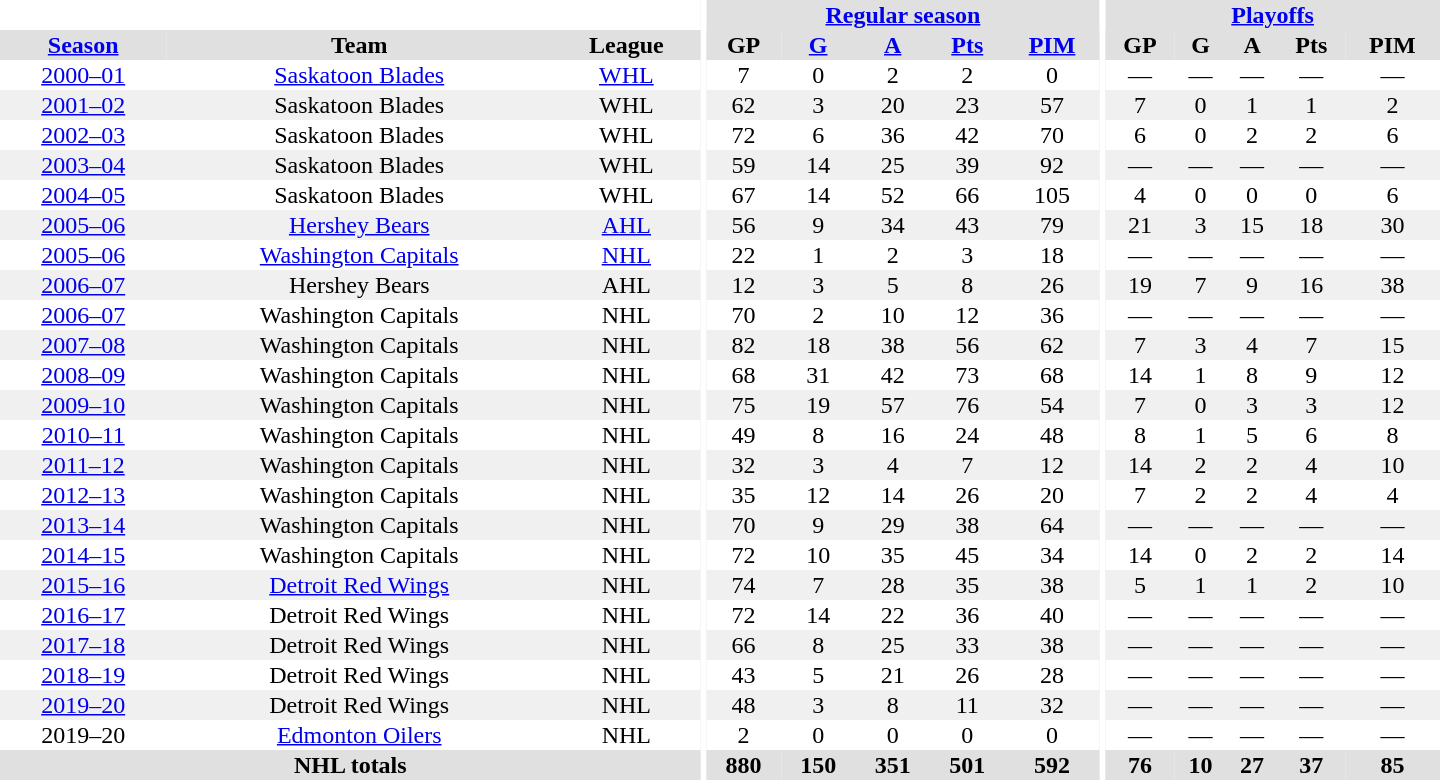<table border="0" cellpadding="1" cellspacing="0" style="text-align:center; width:60em">
<tr bgcolor="#e0e0e0">
<th colspan="3" bgcolor="#ffffff"></th>
<th rowspan="99" bgcolor="#ffffff"></th>
<th colspan="5"><a href='#'>Regular season</a></th>
<th rowspan="99" bgcolor="#ffffff"></th>
<th colspan="5"><a href='#'>Playoffs</a></th>
</tr>
<tr bgcolor="#e0e0e0">
<th><a href='#'>Season</a></th>
<th>Team</th>
<th>League</th>
<th>GP</th>
<th><a href='#'>G</a></th>
<th><a href='#'>A</a></th>
<th><a href='#'>Pts</a></th>
<th><a href='#'>PIM</a></th>
<th>GP</th>
<th>G</th>
<th>A</th>
<th>Pts</th>
<th>PIM</th>
</tr>
<tr>
<td><a href='#'>2000–01</a></td>
<td><a href='#'>Saskatoon Blades</a></td>
<td><a href='#'>WHL</a></td>
<td>7</td>
<td>0</td>
<td>2</td>
<td>2</td>
<td>0</td>
<td>—</td>
<td>—</td>
<td>—</td>
<td>—</td>
<td>—</td>
</tr>
<tr bgcolor="#f0f0f0">
<td><a href='#'>2001–02</a></td>
<td>Saskatoon Blades</td>
<td>WHL</td>
<td>62</td>
<td>3</td>
<td>20</td>
<td>23</td>
<td>57</td>
<td>7</td>
<td>0</td>
<td>1</td>
<td>1</td>
<td>2</td>
</tr>
<tr>
<td><a href='#'>2002–03</a></td>
<td>Saskatoon Blades</td>
<td>WHL</td>
<td>72</td>
<td>6</td>
<td>36</td>
<td>42</td>
<td>70</td>
<td>6</td>
<td>0</td>
<td>2</td>
<td>2</td>
<td>6</td>
</tr>
<tr bgcolor="#f0f0f0">
<td><a href='#'>2003–04</a></td>
<td>Saskatoon Blades</td>
<td>WHL</td>
<td>59</td>
<td>14</td>
<td>25</td>
<td>39</td>
<td>92</td>
<td>—</td>
<td>—</td>
<td>—</td>
<td>—</td>
<td>—</td>
</tr>
<tr>
<td><a href='#'>2004–05</a></td>
<td>Saskatoon Blades</td>
<td>WHL</td>
<td>67</td>
<td>14</td>
<td>52</td>
<td>66</td>
<td>105</td>
<td>4</td>
<td>0</td>
<td>0</td>
<td>0</td>
<td>6</td>
</tr>
<tr bgcolor="#f0f0f0">
<td><a href='#'>2005–06</a></td>
<td><a href='#'>Hershey Bears</a></td>
<td><a href='#'>AHL</a></td>
<td>56</td>
<td>9</td>
<td>34</td>
<td>43</td>
<td>79</td>
<td>21</td>
<td>3</td>
<td>15</td>
<td>18</td>
<td>30</td>
</tr>
<tr>
<td><a href='#'>2005–06</a></td>
<td><a href='#'>Washington Capitals</a></td>
<td><a href='#'>NHL</a></td>
<td>22</td>
<td>1</td>
<td>2</td>
<td>3</td>
<td>18</td>
<td>—</td>
<td>—</td>
<td>—</td>
<td>—</td>
<td>—</td>
</tr>
<tr bgcolor="#f0f0f0">
<td><a href='#'>2006–07</a></td>
<td>Hershey Bears</td>
<td>AHL</td>
<td>12</td>
<td>3</td>
<td>5</td>
<td>8</td>
<td>26</td>
<td>19</td>
<td>7</td>
<td>9</td>
<td>16</td>
<td>38</td>
</tr>
<tr>
<td><a href='#'>2006–07</a></td>
<td>Washington Capitals</td>
<td>NHL</td>
<td>70</td>
<td>2</td>
<td>10</td>
<td>12</td>
<td>36</td>
<td>—</td>
<td>—</td>
<td>—</td>
<td>—</td>
<td>—</td>
</tr>
<tr bgcolor="#f0f0f0">
<td><a href='#'>2007–08</a></td>
<td>Washington Capitals</td>
<td>NHL</td>
<td>82</td>
<td>18</td>
<td>38</td>
<td>56</td>
<td>62</td>
<td>7</td>
<td>3</td>
<td>4</td>
<td>7</td>
<td>15</td>
</tr>
<tr>
<td><a href='#'>2008–09</a></td>
<td>Washington Capitals</td>
<td>NHL</td>
<td>68</td>
<td>31</td>
<td>42</td>
<td>73</td>
<td>68</td>
<td>14</td>
<td>1</td>
<td>8</td>
<td>9</td>
<td>12</td>
</tr>
<tr bgcolor="#f0f0f0">
<td><a href='#'>2009–10</a></td>
<td>Washington Capitals</td>
<td>NHL</td>
<td>75</td>
<td>19</td>
<td>57</td>
<td>76</td>
<td>54</td>
<td>7</td>
<td>0</td>
<td>3</td>
<td>3</td>
<td>12</td>
</tr>
<tr>
<td><a href='#'>2010–11</a></td>
<td>Washington Capitals</td>
<td>NHL</td>
<td>49</td>
<td>8</td>
<td>16</td>
<td>24</td>
<td>48</td>
<td>8</td>
<td>1</td>
<td>5</td>
<td>6</td>
<td>8</td>
</tr>
<tr bgcolor="#f0f0f0">
<td><a href='#'>2011–12</a></td>
<td>Washington Capitals</td>
<td>NHL</td>
<td>32</td>
<td>3</td>
<td>4</td>
<td>7</td>
<td>12</td>
<td>14</td>
<td>2</td>
<td>2</td>
<td>4</td>
<td>10</td>
</tr>
<tr>
<td><a href='#'>2012–13</a></td>
<td>Washington Capitals</td>
<td>NHL</td>
<td>35</td>
<td>12</td>
<td>14</td>
<td>26</td>
<td>20</td>
<td>7</td>
<td>2</td>
<td>2</td>
<td>4</td>
<td>4</td>
</tr>
<tr bgcolor="#f0f0f0">
<td><a href='#'>2013–14</a></td>
<td>Washington Capitals</td>
<td>NHL</td>
<td>70</td>
<td>9</td>
<td>29</td>
<td>38</td>
<td>64</td>
<td>—</td>
<td>—</td>
<td>—</td>
<td>—</td>
<td>—</td>
</tr>
<tr>
<td><a href='#'>2014–15</a></td>
<td>Washington Capitals</td>
<td>NHL</td>
<td>72</td>
<td>10</td>
<td>35</td>
<td>45</td>
<td>34</td>
<td>14</td>
<td>0</td>
<td>2</td>
<td>2</td>
<td>14</td>
</tr>
<tr bgcolor="#f0f0f0">
<td><a href='#'>2015–16</a></td>
<td><a href='#'>Detroit Red Wings</a></td>
<td>NHL</td>
<td>74</td>
<td>7</td>
<td>28</td>
<td>35</td>
<td>38</td>
<td>5</td>
<td>1</td>
<td>1</td>
<td>2</td>
<td>10</td>
</tr>
<tr>
<td><a href='#'>2016–17</a></td>
<td>Detroit Red Wings</td>
<td>NHL</td>
<td>72</td>
<td>14</td>
<td>22</td>
<td>36</td>
<td>40</td>
<td>—</td>
<td>—</td>
<td>—</td>
<td>—</td>
<td>—</td>
</tr>
<tr bgcolor="#f0f0f0">
<td><a href='#'>2017–18</a></td>
<td>Detroit Red Wings</td>
<td>NHL</td>
<td>66</td>
<td>8</td>
<td>25</td>
<td>33</td>
<td>38</td>
<td>—</td>
<td>—</td>
<td>—</td>
<td>—</td>
<td>—</td>
</tr>
<tr>
<td><a href='#'>2018–19</a></td>
<td>Detroit Red Wings</td>
<td>NHL</td>
<td>43</td>
<td>5</td>
<td>21</td>
<td>26</td>
<td>28</td>
<td>—</td>
<td>—</td>
<td>—</td>
<td>—</td>
<td>—</td>
</tr>
<tr bgcolor="#f0f0f0">
<td><a href='#'>2019–20</a></td>
<td>Detroit Red Wings</td>
<td>NHL</td>
<td>48</td>
<td>3</td>
<td>8</td>
<td>11</td>
<td>32</td>
<td>—</td>
<td>—</td>
<td>—</td>
<td>—</td>
<td>—</td>
</tr>
<tr>
<td>2019–20</td>
<td><a href='#'>Edmonton Oilers</a></td>
<td>NHL</td>
<td>2</td>
<td>0</td>
<td>0</td>
<td>0</td>
<td>0</td>
<td>—</td>
<td>—</td>
<td>—</td>
<td>—</td>
<td>—</td>
</tr>
<tr bgcolor="#e0e0e0">
<th colspan="3">NHL totals</th>
<th>880</th>
<th>150</th>
<th>351</th>
<th>501</th>
<th>592</th>
<th>76</th>
<th>10</th>
<th>27</th>
<th>37</th>
<th>85</th>
</tr>
</table>
